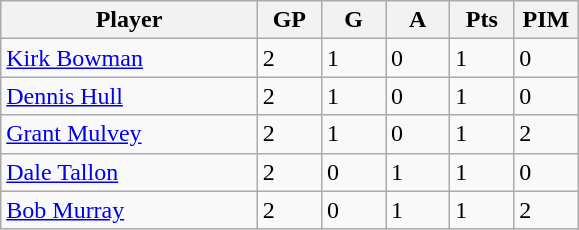<table class="wikitable">
<tr>
<th bgcolor="#DDDDFF" width="40%">Player</th>
<th bgcolor="#DDDDFF" width="10%">GP</th>
<th bgcolor="#DDDDFF" width="10%">G</th>
<th bgcolor="#DDDDFF" width="10%">A</th>
<th bgcolor="#DDDDFF" width="10%">Pts</th>
<th bgcolor="#DDDDFF" width="10%">PIM</th>
</tr>
<tr>
<td><a href='#'>Kirk Bowman</a></td>
<td>2</td>
<td>1</td>
<td>0</td>
<td>1</td>
<td>0</td>
</tr>
<tr>
<td><a href='#'>Dennis Hull</a></td>
<td>2</td>
<td>1</td>
<td>0</td>
<td>1</td>
<td>0</td>
</tr>
<tr>
<td><a href='#'>Grant Mulvey</a></td>
<td>2</td>
<td>1</td>
<td>0</td>
<td>1</td>
<td>2</td>
</tr>
<tr>
<td><a href='#'>Dale Tallon</a></td>
<td>2</td>
<td>0</td>
<td>1</td>
<td>1</td>
<td>0</td>
</tr>
<tr>
<td><a href='#'>Bob Murray</a></td>
<td>2</td>
<td>0</td>
<td>1</td>
<td>1</td>
<td>2</td>
</tr>
</table>
